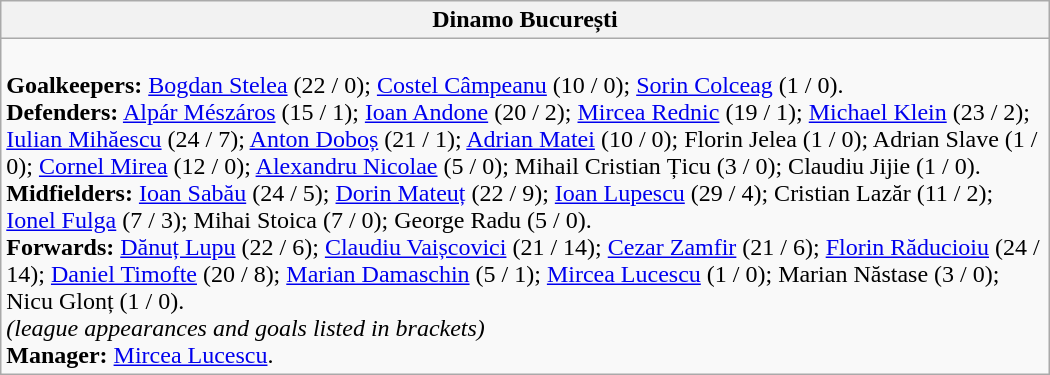<table class="wikitable" style="width:700px">
<tr>
<th>Dinamo București</th>
</tr>
<tr>
<td><br><strong>Goalkeepers:</strong> <a href='#'>Bogdan Stelea</a> (22 / 0); <a href='#'>Costel Câmpeanu</a> (10 / 0); <a href='#'>Sorin Colceag</a> (1 / 0).<br>
<strong>Defenders:</strong> <a href='#'>Alpár Mészáros</a> (15 / 1); <a href='#'>Ioan Andone</a> (20 / 2); <a href='#'>Mircea Rednic</a> (19 / 1); <a href='#'>Michael Klein</a> (23 / 2); <a href='#'>Iulian Mihăescu</a> (24 / 7); <a href='#'>Anton Doboș</a> (21 / 1); <a href='#'>Adrian Matei</a> (10 / 0); Florin Jelea (1 / 0); Adrian Slave (1 / 0); <a href='#'>Cornel Mirea</a> (12 / 0); <a href='#'>Alexandru Nicolae</a> (5 / 0); Mihail Cristian Țicu (3 / 0); Claudiu Jijie (1 / 0).<br>
<strong>Midfielders:</strong>  <a href='#'>Ioan Sabău</a> (24 / 5); <a href='#'>Dorin Mateuț</a> (22 / 9); <a href='#'>Ioan Lupescu</a> (29 / 4); Cristian Lazăr (11 / 2); <a href='#'>Ionel Fulga</a> (7 / 3); Mihai Stoica (7 / 0); George Radu (5 / 0).<br>
<strong>Forwards:</strong> <a href='#'>Dănuț Lupu</a> (22 / 6); <a href='#'>Claudiu Vaișcovici</a> (21 / 14); <a href='#'>Cezar Zamfir</a> (21 / 6); <a href='#'>Florin Răducioiu</a> (24 / 14); <a href='#'>Daniel Timofte</a> (20 / 8); <a href='#'>Marian Damaschin</a> (5 / 1); <a href='#'>Mircea Lucescu</a> (1 / 0); Marian Năstase (3 / 0); Nicu Glonț (1 / 0).
<br><em>(league appearances and goals listed in brackets)</em><br><strong>Manager:</strong> <a href='#'>Mircea Lucescu</a>.</td>
</tr>
</table>
